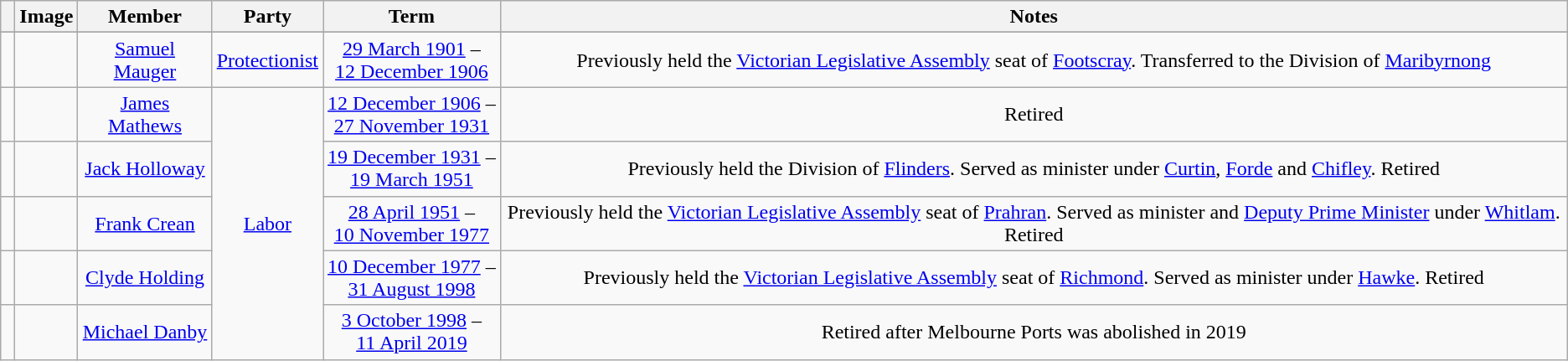<table class=wikitable style="text-align:center">
<tr>
<th></th>
<th>Image</th>
<th>Member</th>
<th>Party</th>
<th>Term</th>
<th>Notes</th>
</tr>
<tr>
</tr>
<tr>
<td> </td>
<td></td>
<td><a href='#'>Samuel Mauger</a><br></td>
<td><a href='#'>Protectionist</a></td>
<td nowrap><a href='#'>29 March 1901</a> –<br><a href='#'>12 December 1906</a></td>
<td>Previously held the <a href='#'>Victorian Legislative Assembly</a> seat of <a href='#'>Footscray</a>. Transferred to the Division of <a href='#'>Maribyrnong</a></td>
</tr>
<tr>
<td> </td>
<td></td>
<td><a href='#'>James Mathews</a><br></td>
<td rowspan="5"><a href='#'>Labor</a></td>
<td nowrap><a href='#'>12 December 1906</a> –<br><a href='#'>27 November 1931</a></td>
<td>Retired</td>
</tr>
<tr>
<td> </td>
<td></td>
<td><a href='#'>Jack Holloway</a><br></td>
<td nowrap><a href='#'>19 December 1931</a> –<br><a href='#'>19 March 1951</a></td>
<td>Previously held the Division of <a href='#'>Flinders</a>. Served as minister under <a href='#'>Curtin</a>, <a href='#'>Forde</a> and <a href='#'>Chifley</a>. Retired</td>
</tr>
<tr>
<td> </td>
<td></td>
<td><a href='#'>Frank Crean</a><br></td>
<td nowrap><a href='#'>28 April 1951</a> –<br><a href='#'>10 November 1977</a></td>
<td>Previously held the <a href='#'>Victorian Legislative Assembly</a> seat of <a href='#'>Prahran</a>. Served as minister and <a href='#'>Deputy Prime Minister</a> under <a href='#'>Whitlam</a>. Retired</td>
</tr>
<tr>
<td> </td>
<td></td>
<td><a href='#'>Clyde Holding</a><br></td>
<td nowrap><a href='#'>10 December 1977</a> –<br><a href='#'>31 August 1998</a></td>
<td>Previously held the <a href='#'>Victorian Legislative Assembly</a> seat of <a href='#'>Richmond</a>. Served as minister under <a href='#'>Hawke</a>. Retired</td>
</tr>
<tr>
<td> </td>
<td></td>
<td><a href='#'>Michael Danby</a><br></td>
<td nowrap><a href='#'>3 October 1998</a> –<br><a href='#'>11 April 2019</a></td>
<td>Retired after Melbourne Ports was abolished in 2019</td>
</tr>
</table>
